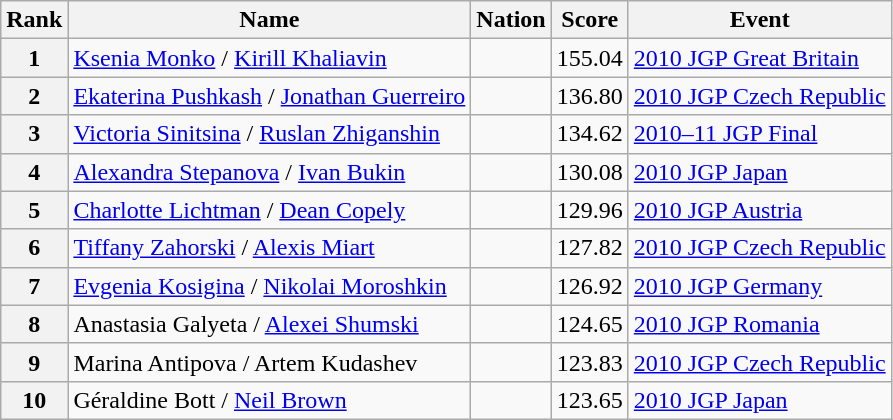<table class="wikitable sortable">
<tr>
<th>Rank</th>
<th>Name</th>
<th>Nation</th>
<th>Score</th>
<th>Event</th>
</tr>
<tr>
<th>1</th>
<td><a href='#'>Ksenia Monko</a> / <a href='#'>Kirill Khaliavin</a></td>
<td></td>
<td align=center>155.04</td>
<td><a href='#'>2010 JGP Great Britain</a></td>
</tr>
<tr>
<th>2</th>
<td><a href='#'>Ekaterina Pushkash</a> / <a href='#'>Jonathan Guerreiro</a></td>
<td></td>
<td align=center>136.80</td>
<td><a href='#'>2010 JGP Czech Republic</a></td>
</tr>
<tr>
<th>3</th>
<td><a href='#'>Victoria Sinitsina</a> / <a href='#'>Ruslan Zhiganshin</a></td>
<td></td>
<td align=center>134.62</td>
<td><a href='#'>2010–11 JGP Final</a></td>
</tr>
<tr>
<th>4</th>
<td><a href='#'>Alexandra Stepanova</a> / <a href='#'>Ivan Bukin</a></td>
<td></td>
<td align=center>130.08</td>
<td><a href='#'>2010 JGP Japan</a></td>
</tr>
<tr>
<th>5</th>
<td><a href='#'>Charlotte Lichtman</a> / <a href='#'>Dean Copely</a></td>
<td></td>
<td align=center>129.96</td>
<td><a href='#'>2010 JGP Austria</a></td>
</tr>
<tr>
<th>6</th>
<td><a href='#'>Tiffany Zahorski</a> / <a href='#'>Alexis Miart</a></td>
<td></td>
<td align=center>127.82</td>
<td><a href='#'>2010 JGP Czech Republic</a></td>
</tr>
<tr>
<th>7</th>
<td><a href='#'>Evgenia Kosigina</a> / <a href='#'>Nikolai Moroshkin</a></td>
<td></td>
<td align=center>126.92</td>
<td><a href='#'>2010 JGP Germany</a></td>
</tr>
<tr>
<th>8</th>
<td>Anastasia Galyeta / <a href='#'>Alexei Shumski</a></td>
<td></td>
<td align=center>124.65</td>
<td><a href='#'>2010 JGP Romania</a></td>
</tr>
<tr>
<th>9</th>
<td>Marina Antipova / Artem Kudashev</td>
<td></td>
<td align=center>123.83</td>
<td><a href='#'>2010 JGP Czech Republic</a></td>
</tr>
<tr>
<th>10</th>
<td>Géraldine Bott / <a href='#'>Neil Brown</a></td>
<td></td>
<td align=center>123.65</td>
<td><a href='#'>2010 JGP Japan</a></td>
</tr>
</table>
